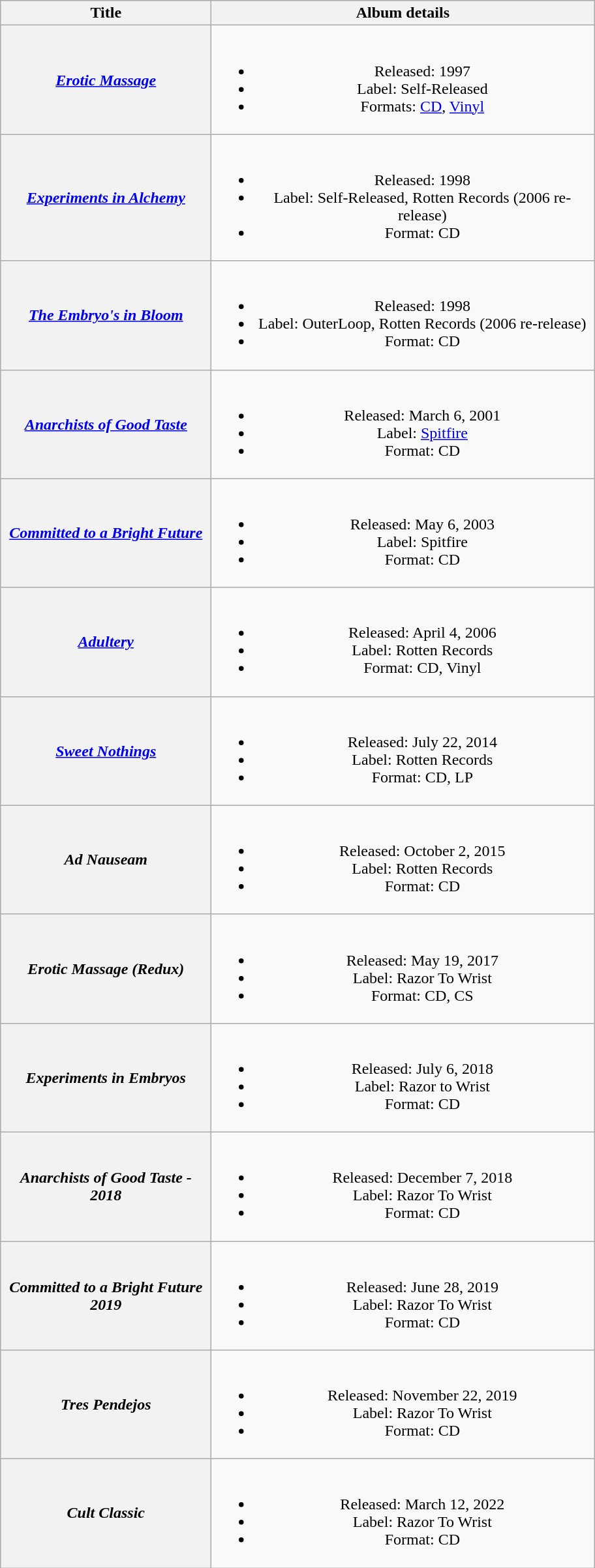<table class="wikitable plainrowheaders" style="text-align:center;">
<tr>
<th scope="col" style="width:13em;">Title</th>
<th scope="col" style="width:24em;">Album details</th>
</tr>
<tr>
<th scope="row"><em><a href='#'>Erotic Massage</a></em></th>
<td><br><ul><li>Released: 1997</li><li>Label: Self-Released</li><li>Formats: <a href='#'>CD</a>, <a href='#'>Vinyl</a></li></ul></td>
</tr>
<tr>
<th scope="row"><em><a href='#'>Experiments in Alchemy</a></em></th>
<td><br><ul><li>Released: 1998</li><li>Label: Self-Released, Rotten Records (2006 re-release)</li><li>Format: CD</li></ul></td>
</tr>
<tr>
<th scope="row"><em><a href='#'>The Embryo's in Bloom</a></em></th>
<td><br><ul><li>Released: 1998</li><li>Label: OuterLoop, Rotten Records (2006 re-release)</li><li>Format: CD</li></ul></td>
</tr>
<tr>
<th scope="row"><em><a href='#'>Anarchists of Good Taste</a></em></th>
<td><br><ul><li>Released: March 6, 2001</li><li>Label: <a href='#'>Spitfire</a></li><li>Format: CD</li></ul></td>
</tr>
<tr>
<th scope="row"><em><a href='#'>Committed to a Bright Future</a></em></th>
<td><br><ul><li>Released: May 6, 2003</li><li>Label: Spitfire</li><li>Format: CD</li></ul></td>
</tr>
<tr>
<th scope="row"><em><a href='#'>Adultery</a></em></th>
<td><br><ul><li>Released: April 4, 2006</li><li>Label: Rotten Records</li><li>Format: CD, Vinyl</li></ul></td>
</tr>
<tr>
<th scope="row"><em><a href='#'>Sweet Nothings</a></em></th>
<td><br><ul><li>Released: July 22, 2014</li><li>Label: Rotten Records</li><li>Format: CD, LP</li></ul></td>
</tr>
<tr>
<th scope="row"><em>Ad Nauseam</em></th>
<td><br><ul><li>Released: October 2, 2015</li><li>Label: Rotten Records</li><li>Format: CD</li></ul></td>
</tr>
<tr>
<th scope="row"><em>Erotic Massage (Redux)</em></th>
<td><br><ul><li>Released: May 19, 2017</li><li>Label: Razor To Wrist</li><li>Format: CD, CS</li></ul></td>
</tr>
<tr>
<th scope="row"><em>Experiments in Embryos</em></th>
<td><br><ul><li>Released: July 6, 2018</li><li>Label: Razor to Wrist</li><li>Format: CD</li></ul></td>
</tr>
<tr>
<th scope="row"><em>Anarchists of Good Taste - 2018</em></th>
<td><br><ul><li>Released: December 7, 2018</li><li>Label: Razor To Wrist</li><li>Format: CD</li></ul></td>
</tr>
<tr>
<th scope="row"><em>Committed to a Bright Future 2019</em></th>
<td><br><ul><li>Released: June 28, 2019</li><li>Label: Razor To Wrist</li><li>Format: CD</li></ul></td>
</tr>
<tr>
<th scope="row"><em> Tres Pendejos </em></th>
<td><br><ul><li>Released: November 22, 2019</li><li>Label: Razor To Wrist</li><li>Format: CD</li></ul></td>
</tr>
<tr>
<th scope="row"><em>Cult Classic</em></th>
<td><br><ul><li>Released: March 12, 2022</li><li>Label: Razor To Wrist</li><li>Format: CD</li></ul></td>
</tr>
</table>
